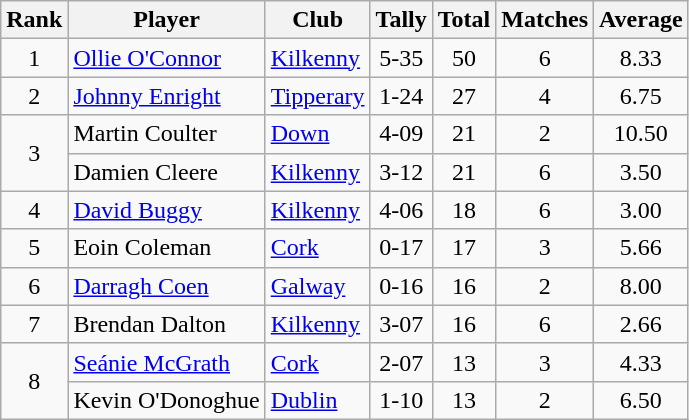<table class="wikitable">
<tr>
<th>Rank</th>
<th>Player</th>
<th>Club</th>
<th>Tally</th>
<th>Total</th>
<th>Matches</th>
<th>Average</th>
</tr>
<tr>
<td rowspan=1 align=center>1</td>
<td><a href='#'>Ollie O'Connor</a></td>
<td><a href='#'>Kilkenny</a></td>
<td align=center>5-35</td>
<td align=center>50</td>
<td align=center>6</td>
<td align=center>8.33</td>
</tr>
<tr>
<td rowspan=1 align=center>2</td>
<td><a href='#'>Johnny Enright</a></td>
<td><a href='#'>Tipperary</a></td>
<td align=center>1-24</td>
<td align=center>27</td>
<td align=center>4</td>
<td align=center>6.75</td>
</tr>
<tr>
<td rowspan=2 align=center>3</td>
<td>Martin Coulter</td>
<td><a href='#'>Down</a></td>
<td align=center>4-09</td>
<td align=center>21</td>
<td align=center>2</td>
<td align=center>10.50</td>
</tr>
<tr>
<td>Damien Cleere</td>
<td><a href='#'>Kilkenny</a></td>
<td align=center>3-12</td>
<td align=center>21</td>
<td align=center>6</td>
<td align=center>3.50</td>
</tr>
<tr>
<td rowspan=1 align=center>4</td>
<td><a href='#'>David Buggy</a></td>
<td><a href='#'>Kilkenny</a></td>
<td align=center>4-06</td>
<td align=center>18</td>
<td align=center>6</td>
<td align=center>3.00</td>
</tr>
<tr>
<td rowspan=1 align=center>5</td>
<td>Eoin Coleman</td>
<td><a href='#'>Cork</a></td>
<td align=center>0-17</td>
<td align=center>17</td>
<td align=center>3</td>
<td align=center>5.66</td>
</tr>
<tr>
<td rowspan=1 align=center>6</td>
<td><a href='#'>Darragh Coen</a></td>
<td><a href='#'>Galway</a></td>
<td align=center>0-16</td>
<td align=center>16</td>
<td align=center>2</td>
<td align=center>8.00</td>
</tr>
<tr>
<td rowspan=1 align=center>7</td>
<td>Brendan Dalton</td>
<td><a href='#'>Kilkenny</a></td>
<td align=center>3-07</td>
<td align=center>16</td>
<td align=center>6</td>
<td align=center>2.66</td>
</tr>
<tr>
<td rowspan=2 align=center>8</td>
<td><a href='#'>Seánie McGrath</a></td>
<td><a href='#'>Cork</a></td>
<td align=center>2-07</td>
<td align=center>13</td>
<td align=center>3</td>
<td align=center>4.33</td>
</tr>
<tr>
<td>Kevin O'Donoghue</td>
<td><a href='#'>Dublin</a></td>
<td align=center>1-10</td>
<td align=center>13</td>
<td align=center>2</td>
<td align=center>6.50</td>
</tr>
</table>
